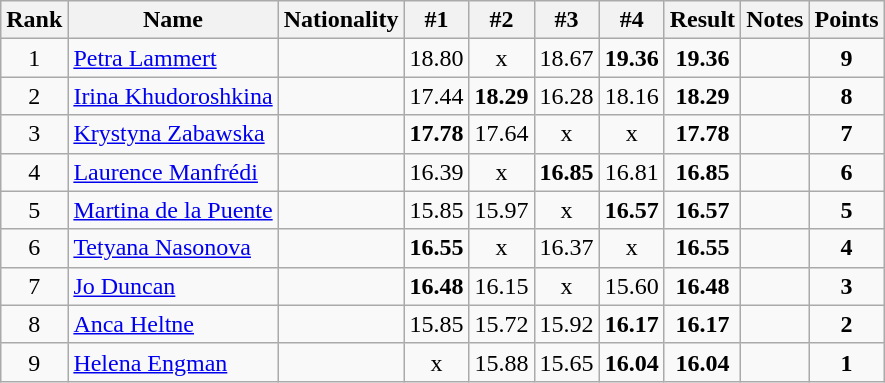<table class="wikitable sortable" style="text-align:center">
<tr>
<th>Rank</th>
<th>Name</th>
<th>Nationality</th>
<th>#1</th>
<th>#2</th>
<th>#3</th>
<th>#4</th>
<th>Result</th>
<th>Notes</th>
<th>Points</th>
</tr>
<tr>
<td>1</td>
<td align=left><a href='#'>Petra Lammert</a></td>
<td align=left></td>
<td>18.80</td>
<td>x</td>
<td>18.67</td>
<td><strong>19.36</strong></td>
<td><strong>19.36</strong></td>
<td></td>
<td><strong>9</strong></td>
</tr>
<tr>
<td>2</td>
<td align=left><a href='#'>Irina Khudoroshkina</a></td>
<td align=left></td>
<td>17.44</td>
<td><strong>18.29</strong></td>
<td>16.28</td>
<td>18.16</td>
<td><strong>18.29</strong></td>
<td></td>
<td><strong>8</strong></td>
</tr>
<tr>
<td>3</td>
<td align=left><a href='#'>Krystyna Zabawska</a></td>
<td align=left></td>
<td><strong>17.78</strong></td>
<td>17.64</td>
<td>x</td>
<td>x</td>
<td><strong>17.78</strong></td>
<td></td>
<td><strong>7</strong></td>
</tr>
<tr>
<td>4</td>
<td align=left><a href='#'>Laurence Manfrédi</a></td>
<td align=left></td>
<td>16.39</td>
<td>x</td>
<td><strong>16.85</strong></td>
<td>16.81</td>
<td><strong>16.85</strong></td>
<td></td>
<td><strong>6</strong></td>
</tr>
<tr>
<td>5</td>
<td align=left><a href='#'>Martina de la Puente</a></td>
<td align=left></td>
<td>15.85</td>
<td>15.97</td>
<td>x</td>
<td><strong>16.57</strong></td>
<td><strong>16.57</strong></td>
<td></td>
<td><strong>5</strong></td>
</tr>
<tr>
<td>6</td>
<td align=left><a href='#'>Tetyana Nasonova</a></td>
<td align=left></td>
<td><strong>16.55</strong></td>
<td>x</td>
<td>16.37</td>
<td>x</td>
<td><strong>16.55</strong></td>
<td></td>
<td><strong>4</strong></td>
</tr>
<tr>
<td>7</td>
<td align=left><a href='#'>Jo Duncan</a></td>
<td align=left></td>
<td><strong>16.48</strong></td>
<td>16.15</td>
<td>x</td>
<td>15.60</td>
<td><strong>16.48</strong></td>
<td></td>
<td><strong>3</strong></td>
</tr>
<tr>
<td>8</td>
<td align=left><a href='#'>Anca Heltne</a></td>
<td align=left></td>
<td>15.85</td>
<td>15.72</td>
<td>15.92</td>
<td><strong>16.17</strong></td>
<td><strong>16.17</strong></td>
<td></td>
<td><strong>2</strong></td>
</tr>
<tr>
<td>9</td>
<td align=left><a href='#'>Helena Engman</a></td>
<td align=left></td>
<td>x</td>
<td>15.88</td>
<td>15.65</td>
<td><strong>16.04</strong></td>
<td><strong>16.04</strong></td>
<td></td>
<td><strong>1</strong></td>
</tr>
</table>
